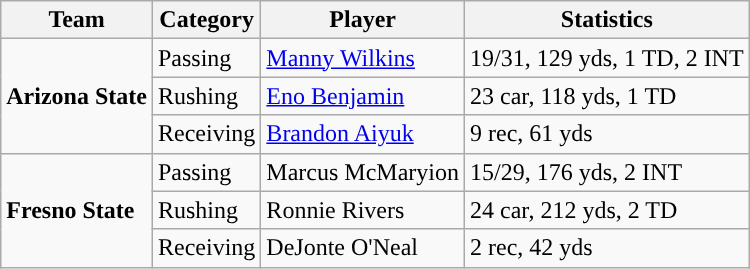<table class="wikitable">
<tr>
<th>Team</th>
<th>Category</th>
<th>Player</th>
<th>Statistics</th>
</tr>
<tr>
<td rowspan=3><strong>Arizona State</strong></td>
<td>Passing</td>
<td><a href='#'>Manny Wilkins</a></td>
<td>19/31, 129 yds, 1 TD, 2 INT</td>
</tr>
<tr>
<td>Rushing</td>
<td><a href='#'>Eno Benjamin</a></td>
<td>23 car, 118 yds, 1 TD</td>
</tr>
<tr>
<td>Receiving</td>
<td><a href='#'>Brandon Aiyuk</a></td>
<td>9 rec, 61 yds</td>
</tr>
<tr>
<td rowspan=3><strong>Fresno State</strong></td>
<td>Passing</td>
<td>Marcus McMaryion</td>
<td>15/29, 176 yds, 2 INT</td>
</tr>
<tr>
<td>Rushing</td>
<td>Ronnie Rivers</td>
<td>24 car, 212 yds, 2 TD</td>
</tr>
<tr>
<td>Receiving</td>
<td>DeJonte O'Neal</td>
<td>2 rec, 42 yds</td>
</tr>
</table>
